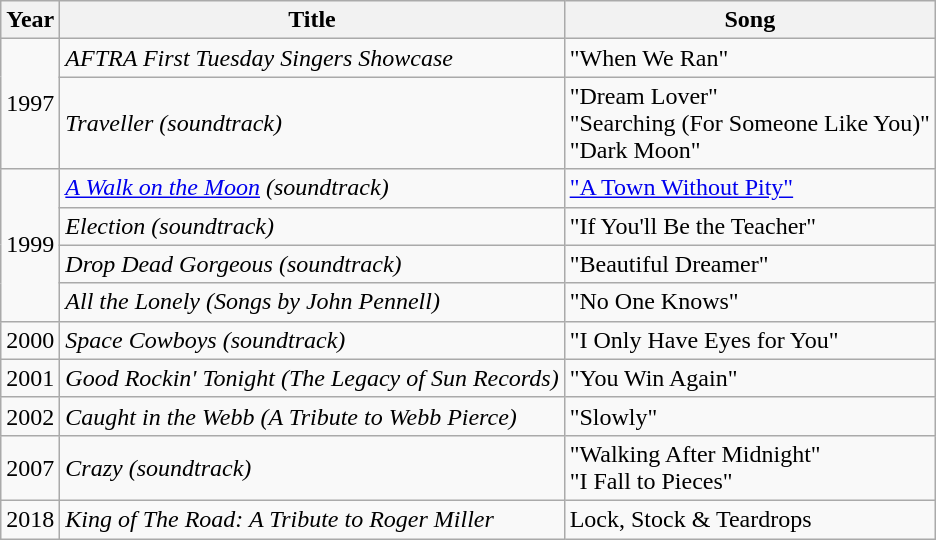<table class="wikitable">
<tr>
<th>Year</th>
<th>Title</th>
<th>Song</th>
</tr>
<tr>
<td rowspan=2>1997</td>
<td><em>AFTRA First Tuesday Singers Showcase</em></td>
<td>"When We Ran"</td>
</tr>
<tr>
<td><em>Traveller (soundtrack)</em></td>
<td>"Dream Lover"<br>"Searching (For Someone Like You)"<br>"Dark Moon"</td>
</tr>
<tr>
<td rowspan=4>1999</td>
<td><em><a href='#'>A Walk on the Moon</a> (soundtrack)</em></td>
<td><a href='#'>"A Town Without Pity"</a></td>
</tr>
<tr>
<td><em>Election (soundtrack)</em></td>
<td>"If You'll Be the Teacher"</td>
</tr>
<tr>
<td><em>Drop Dead Gorgeous (soundtrack)</em></td>
<td>"Beautiful Dreamer"</td>
</tr>
<tr>
<td><em>All the Lonely (Songs by John Pennell)</em></td>
<td>"No One Knows"</td>
</tr>
<tr>
<td>2000</td>
<td><em>Space Cowboys (soundtrack)</em></td>
<td>"I Only Have Eyes for You"</td>
</tr>
<tr>
<td>2001</td>
<td><em>Good Rockin' Tonight (The Legacy of Sun Records)</em></td>
<td>"You Win Again"</td>
</tr>
<tr>
<td>2002</td>
<td><em>Caught in the Webb (A Tribute to Webb Pierce)</em></td>
<td>"Slowly"</td>
</tr>
<tr>
<td>2007</td>
<td><em>Crazy (soundtrack)</em></td>
<td>"Walking After Midnight"<br>"I Fall to Pieces"</td>
</tr>
<tr>
<td>2018</td>
<td><em>King of The Road: A Tribute to Roger Miller</em></td>
<td>Lock, Stock & Teardrops</td>
</tr>
</table>
